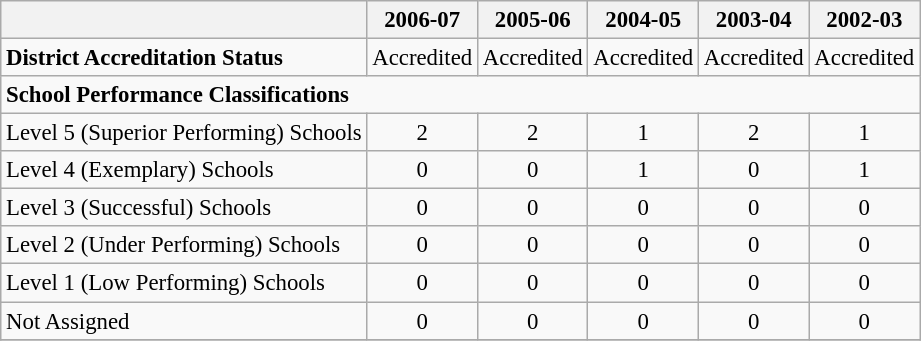<table class="wikitable" style="font-size: 95%;">
<tr>
<th></th>
<th>2006-07</th>
<th>2005-06</th>
<th>2004-05</th>
<th>2003-04</th>
<th>2002-03</th>
</tr>
<tr>
<td align="left"><strong>District Accreditation Status</strong></td>
<td align="center">Accredited</td>
<td align="center">Accredited</td>
<td align="center">Accredited</td>
<td align="center">Accredited</td>
<td align="center">Accredited</td>
</tr>
<tr>
<td align="left" colspan="6"><strong>School Performance Classifications</strong></td>
</tr>
<tr>
<td align="left">Level 5 (Superior Performing) Schools</td>
<td align="center">2</td>
<td align="center">2</td>
<td align="center">1</td>
<td align="center">2</td>
<td align="center">1</td>
</tr>
<tr>
<td align="left">Level 4 (Exemplary) Schools</td>
<td align="center">0</td>
<td align="center">0</td>
<td align="center">1</td>
<td align="center">0</td>
<td align="center">1</td>
</tr>
<tr>
<td align="left">Level 3 (Successful) Schools</td>
<td align="center">0</td>
<td align="center">0</td>
<td align="center">0</td>
<td align="center">0</td>
<td align="center">0</td>
</tr>
<tr>
<td align="left">Level 2 (Under Performing) Schools</td>
<td align="center">0</td>
<td align="center">0</td>
<td align="center">0</td>
<td align="center">0</td>
<td align="center">0</td>
</tr>
<tr>
<td align="left">Level 1 (Low Performing) Schools</td>
<td align="center">0</td>
<td align="center">0</td>
<td align="center">0</td>
<td align="center">0</td>
<td align="center">0</td>
</tr>
<tr>
<td align="left">Not Assigned</td>
<td align="center">0</td>
<td align="center">0</td>
<td align="center">0</td>
<td align="center">0</td>
<td align="center">0</td>
</tr>
<tr>
</tr>
</table>
